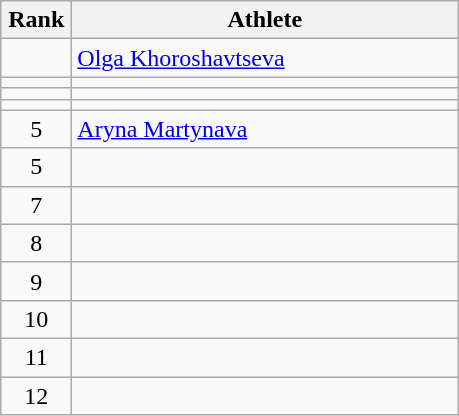<table class="wikitable" style="text-align: center;">
<tr>
<th width=40>Rank</th>
<th width=250>Athlete</th>
</tr>
<tr>
<td></td>
<td align="left"> <a href='#'>Olga Khoroshavtseva</a>  </td>
</tr>
<tr>
<td></td>
<td align="left"></td>
</tr>
<tr>
<td></td>
<td align="left"></td>
</tr>
<tr>
<td></td>
<td align="left"></td>
</tr>
<tr>
<td>5</td>
<td align="left"> <a href='#'>Aryna Martynava</a>  </td>
</tr>
<tr>
<td>5</td>
<td align="left"></td>
</tr>
<tr>
<td>7</td>
<td align="left"></td>
</tr>
<tr>
<td>8</td>
<td align="left"></td>
</tr>
<tr>
<td>9</td>
<td align="left"></td>
</tr>
<tr>
<td>10</td>
<td align="left"></td>
</tr>
<tr>
<td>11</td>
<td align="left"></td>
</tr>
<tr>
<td>12</td>
<td align="left"></td>
</tr>
</table>
